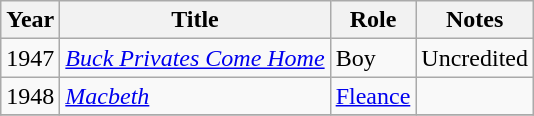<table class="wikitable">
<tr>
<th>Year</th>
<th>Title</th>
<th>Role</th>
<th>Notes</th>
</tr>
<tr>
<td>1947</td>
<td><em><a href='#'>Buck Privates Come Home</a></em></td>
<td>Boy</td>
<td>Uncredited</td>
</tr>
<tr>
<td>1948</td>
<td><em><a href='#'>Macbeth</a></em></td>
<td><a href='#'>Fleance</a></td>
<td></td>
</tr>
<tr>
</tr>
</table>
